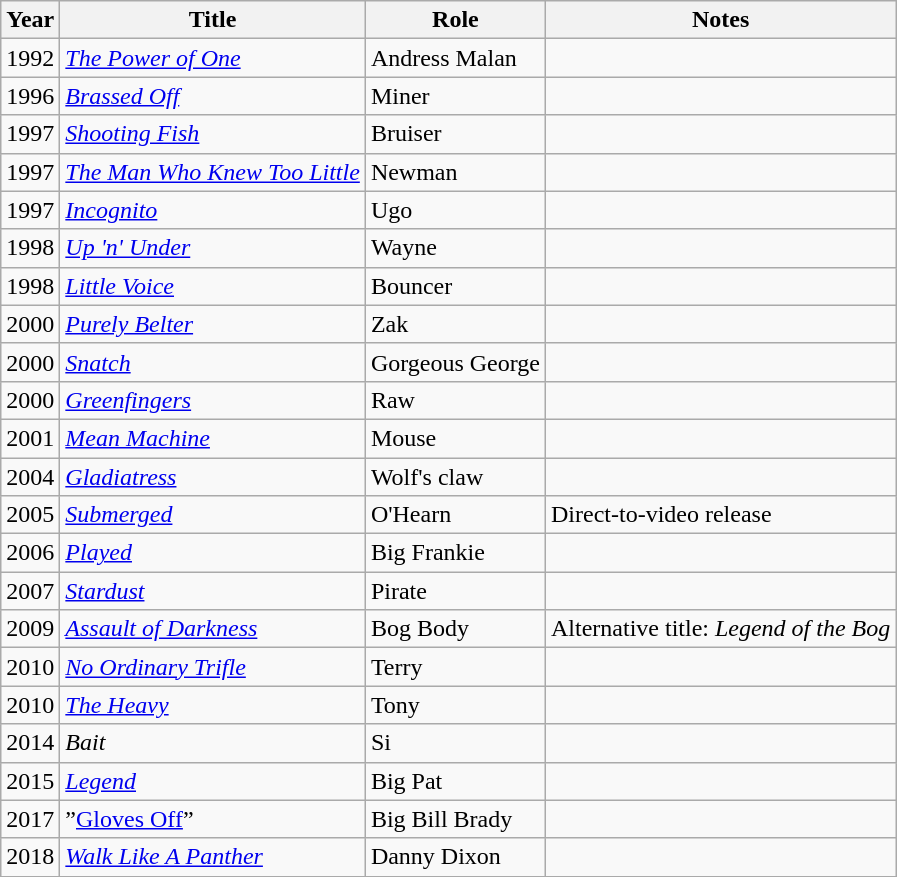<table class="wikitable plainrowheaders sortable">
<tr>
<th scope="col">Year</th>
<th scope="col">Title</th>
<th scope="col">Role</th>
<th class="unsortable">Notes</th>
</tr>
<tr>
<td>1992</td>
<td><em><a href='#'>The Power of One</a></em></td>
<td>Andress Malan</td>
<td></td>
</tr>
<tr>
<td>1996</td>
<td><em><a href='#'>Brassed Off</a></em></td>
<td>Miner</td>
<td></td>
</tr>
<tr>
<td>1997</td>
<td><em><a href='#'>Shooting Fish</a></em></td>
<td>Bruiser</td>
<td></td>
</tr>
<tr>
<td>1997</td>
<td><em><a href='#'>The Man Who Knew Too Little</a></em></td>
<td>Newman</td>
<td></td>
</tr>
<tr>
<td>1997</td>
<td><em><a href='#'>Incognito</a></em></td>
<td>Ugo</td>
<td></td>
</tr>
<tr>
<td>1998</td>
<td><em><a href='#'>Up 'n' Under</a></em></td>
<td>Wayne</td>
<td></td>
</tr>
<tr>
<td>1998</td>
<td><em><a href='#'>Little Voice</a></em></td>
<td>Bouncer</td>
<td></td>
</tr>
<tr>
<td>2000</td>
<td><em><a href='#'>Purely Belter</a></em></td>
<td>Zak</td>
<td></td>
</tr>
<tr>
<td>2000</td>
<td><em><a href='#'>Snatch</a></em></td>
<td>Gorgeous George</td>
<td></td>
</tr>
<tr>
<td>2000</td>
<td><em><a href='#'>Greenfingers</a></em></td>
<td>Raw</td>
<td></td>
</tr>
<tr>
<td>2001</td>
<td><em><a href='#'>Mean Machine</a></em></td>
<td>Mouse</td>
<td></td>
</tr>
<tr>
<td>2004</td>
<td><em><a href='#'>Gladiatress</a></em></td>
<td>Wolf's claw</td>
<td></td>
</tr>
<tr>
<td>2005</td>
<td><em><a href='#'>Submerged</a></em></td>
<td>O'Hearn</td>
<td>Direct-to-video release</td>
</tr>
<tr>
<td>2006</td>
<td><em><a href='#'>Played</a></em></td>
<td>Big Frankie</td>
<td></td>
</tr>
<tr>
<td>2007</td>
<td><em><a href='#'>Stardust</a></em></td>
<td>Pirate</td>
<td></td>
</tr>
<tr>
<td>2009</td>
<td><em><a href='#'>Assault of Darkness</a></em></td>
<td>Bog Body</td>
<td>Alternative title: <em>Legend of the Bog</em></td>
</tr>
<tr>
<td>2010</td>
<td><em><a href='#'>No Ordinary Trifle</a></em></td>
<td>Terry</td>
<td></td>
</tr>
<tr>
<td>2010</td>
<td><em><a href='#'>The Heavy</a></em></td>
<td>Tony</td>
<td></td>
</tr>
<tr>
<td>2014</td>
<td><em>Bait</em></td>
<td>Si</td>
<td></td>
</tr>
<tr>
<td>2015</td>
<td><em><a href='#'>Legend</a></em></td>
<td>Big Pat</td>
<td></td>
</tr>
<tr>
<td>2017</td>
<td>”<a href='#'>Gloves Off</a>”</td>
<td>Big Bill Brady</td>
</tr>
<tr>
<td>2018</td>
<td><em><a href='#'>Walk Like A Panther</a></em></td>
<td>Danny Dixon</td>
<td></td>
</tr>
<tr>
</tr>
</table>
